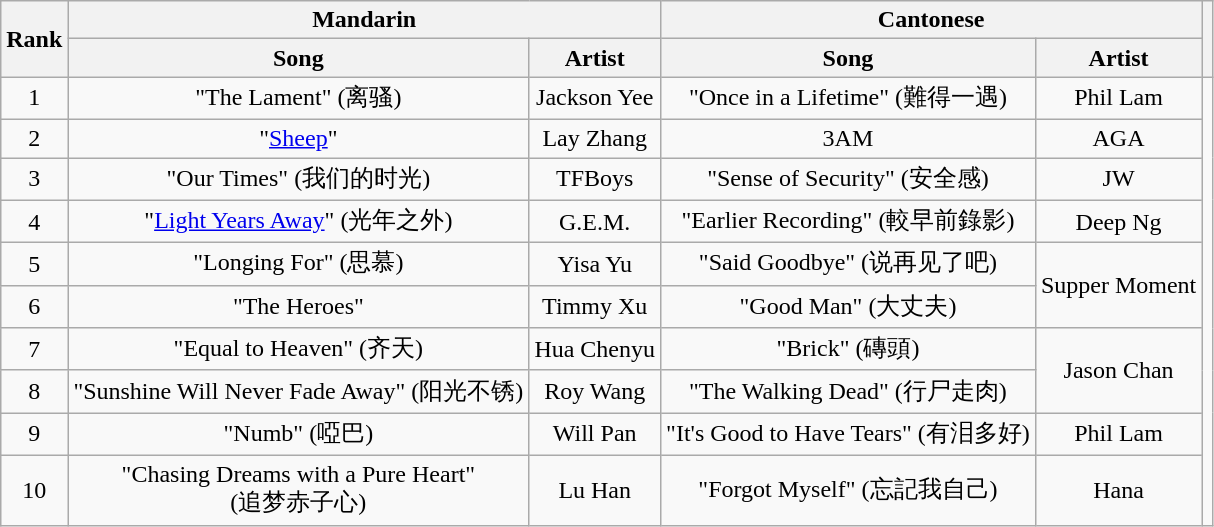<table class="wikitable plainrowheaders" style="text-align:center">
<tr>
<th rowspan="2">Rank</th>
<th colspan="2">Mandarin</th>
<th colspan="2">Cantonese</th>
<th rowspan="2"></th>
</tr>
<tr>
<th>Song</th>
<th>Artist</th>
<th>Song</th>
<th>Artist</th>
</tr>
<tr>
<td>1</td>
<td>"The Lament" (离骚)</td>
<td>Jackson Yee</td>
<td>"Once in a Lifetime" (難得一遇)</td>
<td>Phil Lam</td>
<td rowspan="10"></td>
</tr>
<tr>
<td>2</td>
<td>"<a href='#'>Sheep</a>"</td>
<td>Lay Zhang</td>
<td>3AM</td>
<td>AGA</td>
</tr>
<tr>
<td>3</td>
<td>"Our Times" (我们的时光)</td>
<td>TFBoys</td>
<td>"Sense of Security" (安全感)</td>
<td>JW</td>
</tr>
<tr>
<td>4</td>
<td>"<a href='#'>Light Years Away</a>" (光年之外)</td>
<td>G.E.M.</td>
<td>"Earlier Recording" (較早前錄影)</td>
<td>Deep Ng</td>
</tr>
<tr>
<td>5</td>
<td>"Longing For" (思慕)</td>
<td>Yisa Yu</td>
<td>"Said Goodbye" (说再见了吧)</td>
<td rowspan="2">Supper Moment</td>
</tr>
<tr>
<td>6</td>
<td>"The Heroes"</td>
<td>Timmy Xu</td>
<td>"Good Man" (大丈夫)</td>
</tr>
<tr>
<td>7</td>
<td>"Equal to Heaven" (齐天)</td>
<td>Hua Chenyu</td>
<td>"Brick" (磚頭)</td>
<td rowspan="2">Jason Chan</td>
</tr>
<tr>
<td>8</td>
<td>"Sunshine Will Never Fade Away" (阳光不锈)</td>
<td>Roy Wang</td>
<td>"The Walking Dead" (行尸走肉)</td>
</tr>
<tr>
<td>9</td>
<td>"Numb" (啞巴)</td>
<td>Will Pan</td>
<td>"It's Good to Have Tears" (有泪多好)</td>
<td>Phil Lam</td>
</tr>
<tr>
<td>10</td>
<td>"Chasing Dreams with a Pure Heart"<br>(追梦赤子心)</td>
<td>Lu Han</td>
<td>"Forgot Myself" (忘記我自己)</td>
<td>Hana</td>
</tr>
</table>
